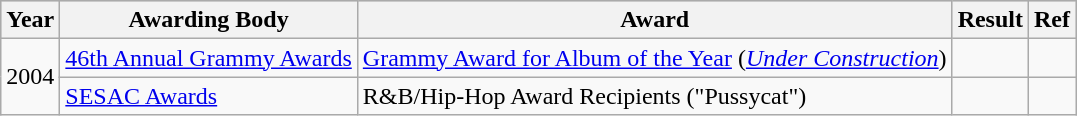<table class="wikitable">
<tr style="background:#ccc; text-align:center;">
<th scope="col">Year</th>
<th scope="col">Awarding Body</th>
<th scope="col">Award</th>
<th scope="col">Result</th>
<th>Ref</th>
</tr>
<tr>
<td rowspan="2">2004</td>
<td><a href='#'>46th Annual Grammy Awards</a></td>
<td><a href='#'>Grammy Award for Album of the Year</a> (<em><a href='#'>Under Construction</a></em>)</td>
<td></td>
<td></td>
</tr>
<tr>
<td><a href='#'>SESAC Awards</a></td>
<td>R&B/Hip-Hop Award Recipients ("Pussycat")</td>
<td></td>
<td></td>
</tr>
</table>
